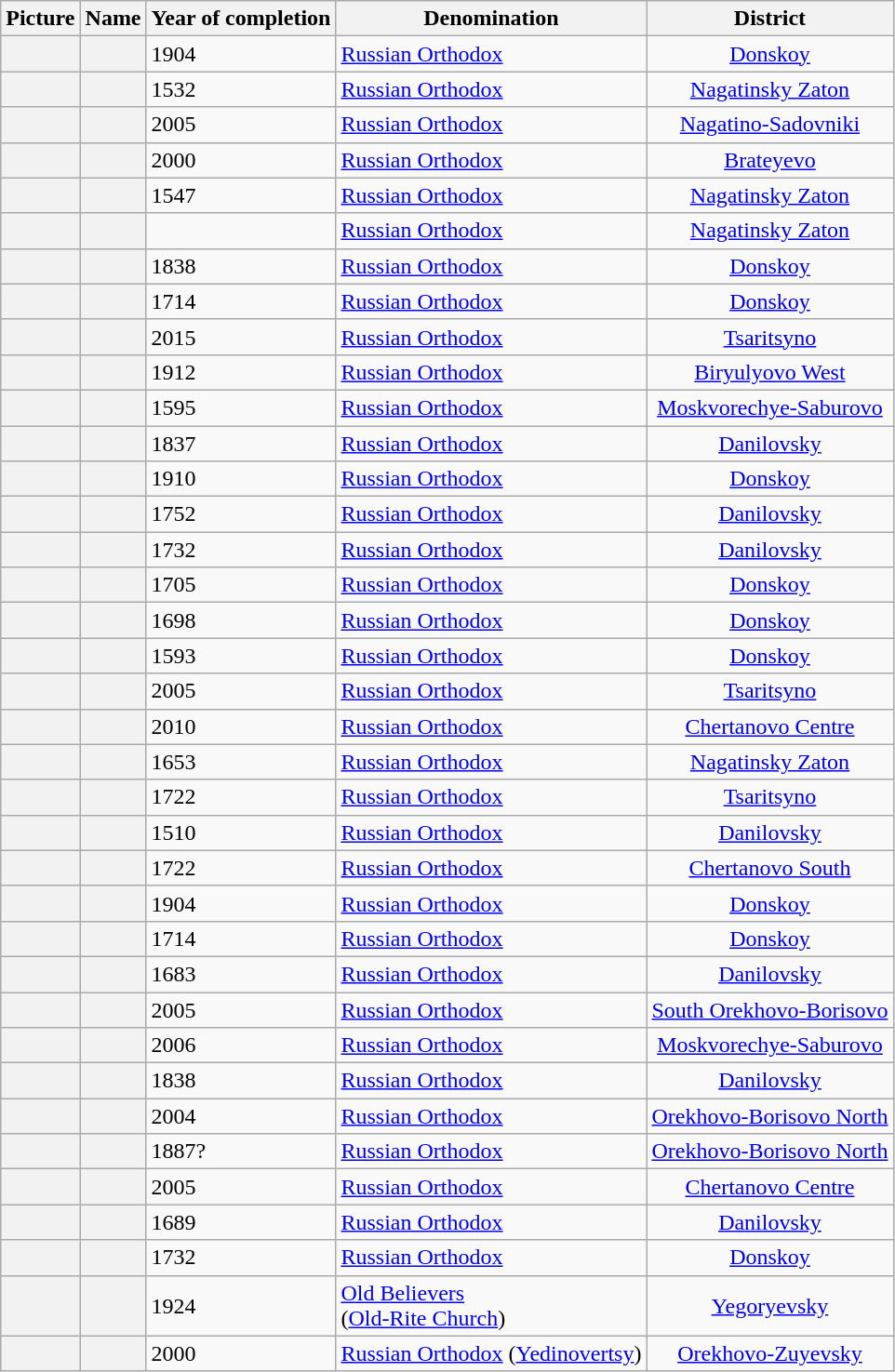<table class="wikitable sortable plainrowheaders">
<tr>
<th scope="col" class="unsortable">Picture</th>
<th scope="col">Name</th>
<th scope="col">Year of completion</th>
<th scope="col">Denomination</th>
<th scope="col">District</th>
</tr>
<tr>
<th scope="row"></th>
<th scope="row"><br><small></small></th>
<td>1904</td>
<td><a href='#'>Russian Orthodox</a></td>
<td style="text-align:center;"><a href='#'>Donskoy</a><br></td>
</tr>
<tr>
<th scope="row"></th>
<th scope="row"><br><small></small></th>
<td>1532</td>
<td><a href='#'>Russian Orthodox</a></td>
<td style="text-align:center;"><a href='#'>Nagatinsky Zaton</a><br></td>
</tr>
<tr>
<th scope="row"></th>
<th scope="row"><br><small></small></th>
<td>2005</td>
<td><a href='#'>Russian Orthodox</a></td>
<td style="text-align:center;"><a href='#'>Nagatino-Sadovniki</a><br></td>
</tr>
<tr>
<th scope="row"></th>
<th scope="row"><br><small></small></th>
<td>2000</td>
<td><a href='#'>Russian Orthodox</a></td>
<td style="text-align:center;"><a href='#'>Brateyevo</a><br></td>
</tr>
<tr>
<th scope="row"></th>
<th scope="row"><br><small></small></th>
<td>1547</td>
<td><a href='#'>Russian Orthodox</a></td>
<td style="text-align:center;"><a href='#'>Nagatinsky Zaton</a><br></td>
</tr>
<tr>
<th scope="row"></th>
<th scope="row"><br><small></small></th>
<td></td>
<td><a href='#'>Russian Orthodox</a></td>
<td style="text-align:center;"><a href='#'>Nagatinsky Zaton</a><br></td>
</tr>
<tr>
<th scope="row"></th>
<th scope="row"><br><small></small></th>
<td>1838</td>
<td><a href='#'>Russian Orthodox</a></td>
<td style="text-align:center;"><a href='#'>Donskoy</a><br></td>
</tr>
<tr>
<th scope="row"></th>
<th scope="row"><br><small></small></th>
<td>1714</td>
<td><a href='#'>Russian Orthodox</a></td>
<td style="text-align:center;"><a href='#'>Donskoy</a><br></td>
</tr>
<tr>
<th scope="row"></th>
<th scope="row"><br><small></small></th>
<td>2015</td>
<td><a href='#'>Russian Orthodox</a></td>
<td style="text-align:center;"><a href='#'>Tsaritsyno</a><br></td>
</tr>
<tr>
<th scope="row"></th>
<th scope="row"><br><small></small></th>
<td>1912</td>
<td><a href='#'>Russian Orthodox</a></td>
<td style="text-align:center;"><a href='#'>Biryulyovo West</a><br></td>
</tr>
<tr>
<th scope="row"></th>
<th scope="row"><br><small></small></th>
<td>1595</td>
<td><a href='#'>Russian Orthodox</a></td>
<td style="text-align:center;"><a href='#'>Moskvorechye-Saburovo</a><br></td>
</tr>
<tr>
<th scope="row"></th>
<th scope="row"><br><small></small></th>
<td>1837</td>
<td><a href='#'>Russian Orthodox</a></td>
<td style="text-align:center;"><a href='#'>Danilovsky</a><br></td>
</tr>
<tr>
<th scope="row"></th>
<th scope="row"><br><small></small></th>
<td>1910</td>
<td><a href='#'>Russian Orthodox</a></td>
<td style="text-align:center;"><a href='#'>Donskoy</a><br></td>
</tr>
<tr>
<th scope="row"></th>
<th scope="row"><br><small></small></th>
<td>1752</td>
<td><a href='#'>Russian Orthodox</a></td>
<td style="text-align:center;"><a href='#'>Danilovsky</a><br></td>
</tr>
<tr>
<th scope="row"></th>
<th scope="row"><br><small></small></th>
<td>1732</td>
<td><a href='#'>Russian Orthodox</a></td>
<td style="text-align:center;"><a href='#'>Danilovsky</a><br></td>
</tr>
<tr>
<th scope="row"></th>
<th scope="row"><br><small></small></th>
<td>1705</td>
<td><a href='#'>Russian Orthodox</a></td>
<td style="text-align:center;"><a href='#'>Donskoy</a><br></td>
</tr>
<tr>
<th scope="row"></th>
<th scope="row"><br><small></small></th>
<td>1698</td>
<td><a href='#'>Russian Orthodox</a></td>
<td style="text-align:center;"><a href='#'>Donskoy</a><br></td>
</tr>
<tr>
<th scope="row"></th>
<th scope="row"><br><small></small></th>
<td>1593</td>
<td><a href='#'>Russian Orthodox</a></td>
<td style="text-align:center;"><a href='#'>Donskoy</a><br></td>
</tr>
<tr>
<th scope="row"></th>
<th scope="row"><br><small></small></th>
<td>2005</td>
<td><a href='#'>Russian Orthodox</a></td>
<td style="text-align:center;"><a href='#'>Tsaritsyno</a><br></td>
</tr>
<tr>
<th scope="row"></th>
<th scope="row"><br><small></small></th>
<td>2010</td>
<td><a href='#'>Russian Orthodox</a></td>
<td style="text-align:center;"><a href='#'>Chertanovo Centre</a><br></td>
</tr>
<tr>
<th scope="row"></th>
<th scope="row"><br><small></small></th>
<td>1653</td>
<td><a href='#'>Russian Orthodox</a></td>
<td style="text-align:center;"><a href='#'>Nagatinsky Zaton</a><br></td>
</tr>
<tr>
<th scope="row"></th>
<th scope="row"><br><small></small></th>
<td>1722</td>
<td><a href='#'>Russian Orthodox</a></td>
<td style="text-align:center;"><a href='#'>Tsaritsyno</a><br></td>
</tr>
<tr>
<th scope="row"></th>
<th scope="row"><br><small></small></th>
<td>1510</td>
<td><a href='#'>Russian Orthodox</a></td>
<td style="text-align:center;"><a href='#'>Danilovsky</a><br></td>
</tr>
<tr>
<th scope="row"></th>
<th scope="row"><br><small></small></th>
<td>1722</td>
<td><a href='#'>Russian Orthodox</a></td>
<td style="text-align:center;"><a href='#'>Chertanovo South</a><br></td>
</tr>
<tr>
<th scope="row"></th>
<th scope="row"><br><small></small></th>
<td>1904</td>
<td><a href='#'>Russian Orthodox</a></td>
<td style="text-align:center;"><a href='#'>Donskoy</a><br></td>
</tr>
<tr>
<th scope="row"></th>
<th scope="row"><br><small></small></th>
<td>1714</td>
<td><a href='#'>Russian Orthodox</a></td>
<td style="text-align:center;"><a href='#'>Donskoy</a><br></td>
</tr>
<tr>
<th scope="row"></th>
<th scope="row"><br><small></small></th>
<td>1683</td>
<td><a href='#'>Russian Orthodox</a></td>
<td style="text-align:center;"><a href='#'>Danilovsky</a><br></td>
</tr>
<tr>
<th scope="row"></th>
<th scope="row"><br><small></small></th>
<td>2005</td>
<td><a href='#'>Russian Orthodox</a></td>
<td style="text-align:center;"><a href='#'>South Orekhovo-Borisovo</a><br></td>
</tr>
<tr>
<th scope="row"></th>
<th scope="row"><br><small></small></th>
<td>2006</td>
<td><a href='#'>Russian Orthodox</a></td>
<td style="text-align:center;"><a href='#'>Moskvorechye-Saburovo</a><br></td>
</tr>
<tr>
<th scope="row"></th>
<th scope="row"><br><small></small></th>
<td>1838</td>
<td><a href='#'>Russian Orthodox</a></td>
<td style="text-align:center;"><a href='#'>Danilovsky</a><br></td>
</tr>
<tr>
<th scope="row"></th>
<th scope="row"><br><small></small></th>
<td>2004</td>
<td><a href='#'>Russian Orthodox</a></td>
<td style="text-align:center;"><a href='#'>Orekhovo-Borisovo North</a><br></td>
</tr>
<tr>
<th scope="row"></th>
<th scope="row"><br><small></small></th>
<td>1887?</td>
<td><a href='#'>Russian Orthodox</a></td>
<td style="text-align:center;"><a href='#'>Orekhovo-Borisovo North</a><br></td>
</tr>
<tr>
<th scope="row"></th>
<th scope="row"><br><small></small></th>
<td>2005</td>
<td><a href='#'>Russian Orthodox</a></td>
<td style="text-align:center;"><a href='#'>Chertanovo Centre</a><br></td>
</tr>
<tr>
<th scope="row"></th>
<th scope="row"><br><small></small></th>
<td>1689</td>
<td><a href='#'>Russian Orthodox</a></td>
<td style="text-align:center;"><a href='#'>Danilovsky</a><br></td>
</tr>
<tr>
<th scope="row"></th>
<th scope="row"><br><small></small></th>
<td>1732</td>
<td><a href='#'>Russian Orthodox</a></td>
<td style="text-align:center;"><a href='#'>Donskoy</a><br></td>
</tr>
<tr>
<th scope="row"></th>
<th scope="row"><br><small></small></th>
<td>1924</td>
<td><a href='#'>Old Believers</a><br>(<a href='#'>Old-Rite Church</a>)</td>
<td style="text-align:center;"><a href='#'>Yegoryevsky</a></td>
</tr>
<tr>
<th scope="row"></th>
<th scope="row"><br><small></small></th>
<td>2000</td>
<td><a href='#'>Russian Orthodox</a> (<a href='#'>Yedinovertsy</a>)</td>
<td style="text-align:center;"><a href='#'>Orekhovo-Zuyevsky</a></td>
</tr>
</table>
